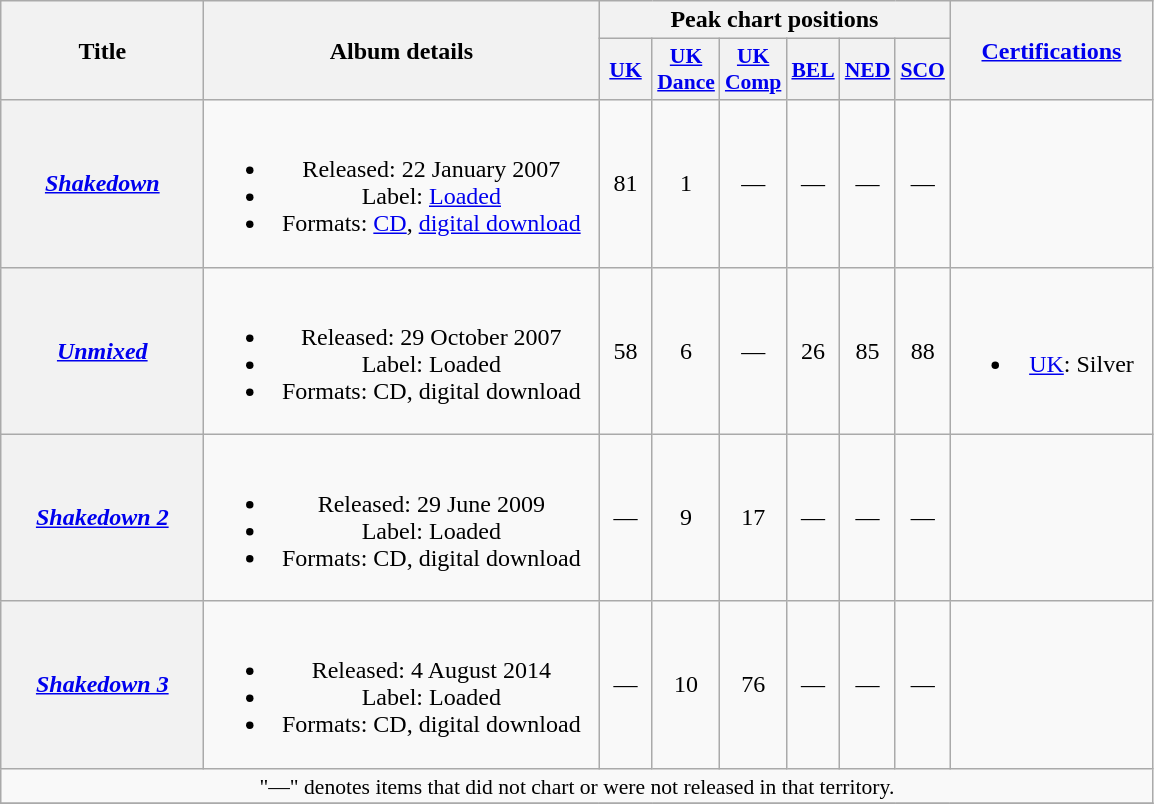<table class="wikitable plainrowheaders" style="text-align:center;">
<tr>
<th scope="col" rowspan="2" style="width:8em;">Title</th>
<th scope="col" rowspan="2" style="width:16em;">Album details</th>
<th scope="col" colspan="6">Peak chart positions</th>
<th scope="col" rowspan="2" style="width:8em;"><a href='#'>Certifications</a></th>
</tr>
<tr>
<th style="width:2em;font-size:90%;"><a href='#'>UK</a><br></th>
<th style="width:2em;font-size:90%;"><a href='#'>UK<br>Dance</a><br></th>
<th style="width:2em;font-size:90%;"><a href='#'>UK<br>Comp</a><br></th>
<th style="width:2em;font-size:90%;"><a href='#'>BEL</a><br></th>
<th style="width:2em;font-size:90%;"><a href='#'>NED</a><br></th>
<th style="width:2em;font-size:90%;"><a href='#'>SCO</a><br></th>
</tr>
<tr>
<th scope="row"><em><a href='#'>Shakedown</a></em></th>
<td><br><ul><li>Released: 22 January 2007</li><li>Label: <a href='#'>Loaded</a></li><li>Formats: <a href='#'>CD</a>, <a href='#'>digital download</a></li></ul></td>
<td>81</td>
<td>1</td>
<td>—</td>
<td>—</td>
<td>—</td>
<td>—</td>
<td></td>
</tr>
<tr>
<th scope="row"><em><a href='#'>Unmixed</a></em></th>
<td><br><ul><li>Released: 29 October 2007</li><li>Label: Loaded</li><li>Formats: CD, digital download</li></ul></td>
<td>58</td>
<td>6</td>
<td>—</td>
<td>26</td>
<td>85</td>
<td>88</td>
<td><br><ul><li><a href='#'>UK</a>: Silver</li></ul></td>
</tr>
<tr>
<th scope="row"><em><a href='#'>Shakedown 2</a></em></th>
<td><br><ul><li>Released: 29 June 2009</li><li>Label: Loaded</li><li>Formats: CD, digital download</li></ul></td>
<td>—</td>
<td>9</td>
<td>17</td>
<td>—</td>
<td>—</td>
<td>—</td>
<td></td>
</tr>
<tr>
<th scope="row"><em><a href='#'>Shakedown 3</a></em></th>
<td><br><ul><li>Released: 4 August 2014</li><li>Label: Loaded</li><li>Formats: CD, digital download</li></ul></td>
<td>—</td>
<td>10</td>
<td>76</td>
<td>—</td>
<td>—</td>
<td>—</td>
<td></td>
</tr>
<tr>
<td colspan="15" style="font-size:90%">"—" denotes items that did not chart or were not released in that territory.</td>
</tr>
<tr>
</tr>
</table>
